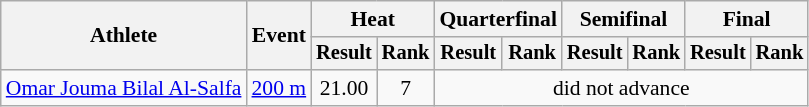<table class=wikitable style="font-size:90%">
<tr>
<th rowspan="2">Athlete</th>
<th rowspan="2">Event</th>
<th colspan="2">Heat</th>
<th colspan="2">Quarterfinal</th>
<th colspan="2">Semifinal</th>
<th colspan="2">Final</th>
</tr>
<tr style="font-size:95%">
<th scope="col">Result</th>
<th scope="col">Rank</th>
<th scope="col">Result</th>
<th scope="col">Rank</th>
<th scope="col">Result</th>
<th scope="col">Rank</th>
<th scope="col">Result</th>
<th scope="col">Rank</th>
</tr>
<tr align=center>
<td align=left><a href='#'>Omar Jouma Bilal Al-Salfa</a></td>
<td align=left><a href='#'>200 m</a></td>
<td>21.00</td>
<td>7</td>
<td colspan=6>did not advance</td>
</tr>
</table>
